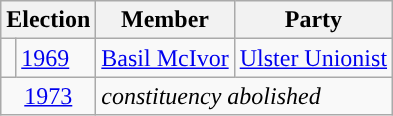<table class="wikitable">
<tr>
<th colspan="2">Election</th>
<th>Member</th>
<th>Party</th>
</tr>
<tr>
<td style="background-color: "></td>
<td><a href='#'>1969</a></td>
<td><a href='#'>Basil McIvor</a></td>
<td><a href='#'>Ulster Unionist</a></td>
</tr>
<tr>
<td colspan="2" align="center"><a href='#'>1973</a></td>
<td colspan="2"><em>constituency abolished</em></td>
</tr>
</table>
